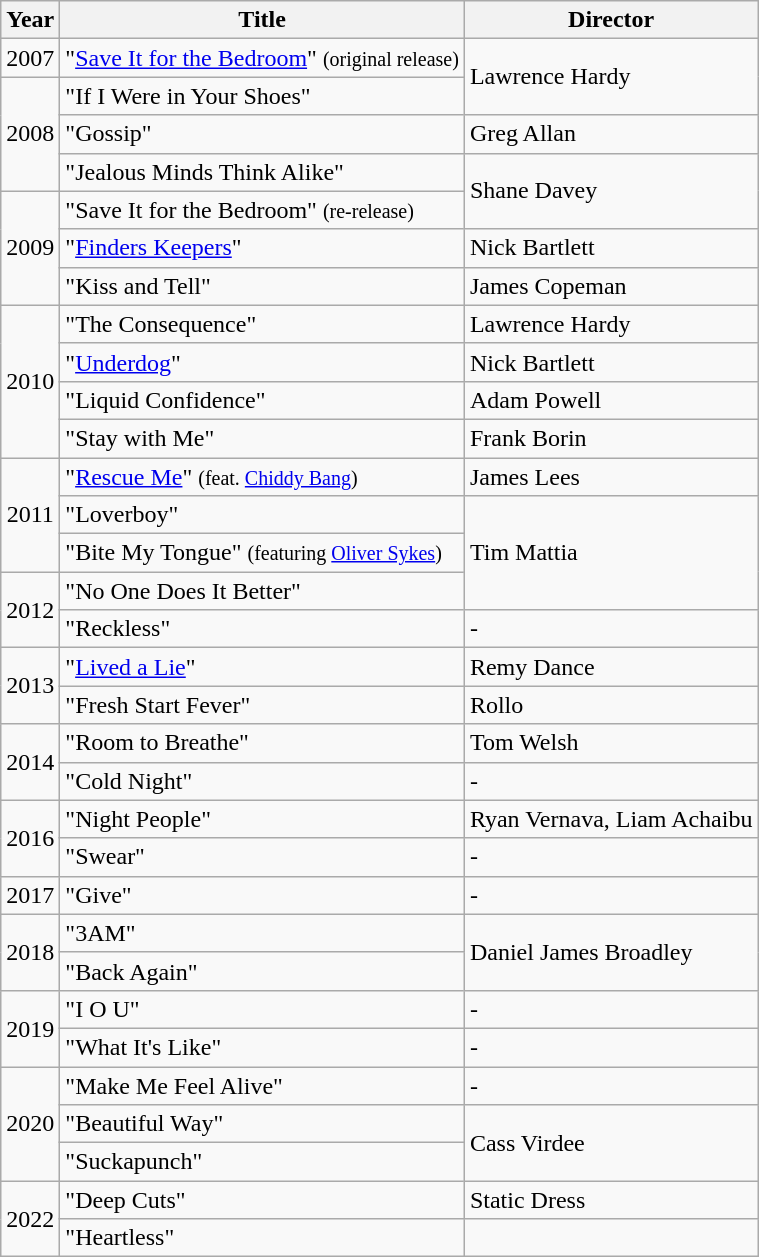<table class="wikitable">
<tr>
<th>Year</th>
<th>Title</th>
<th>Director</th>
</tr>
<tr>
<td style="text-align:center;">2007</td>
<td>"<a href='#'>Save It for the Bedroom</a>" <small>(original release)</small></td>
<td rowspan="2">Lawrence Hardy </td>
</tr>
<tr>
<td rowspan="3" style="text-align:center;">2008</td>
<td>"If I Were in Your Shoes"</td>
</tr>
<tr>
<td>"Gossip"</td>
<td>Greg Allan</td>
</tr>
<tr>
<td>"Jealous Minds Think Alike"</td>
<td rowspan="2">Shane Davey </td>
</tr>
<tr>
<td rowspan="3" style="text-align:center;">2009</td>
<td>"Save It for the Bedroom" <small>(re-release)</small></td>
</tr>
<tr>
<td>"<a href='#'>Finders Keepers</a>"</td>
<td>Nick Bartlett</td>
</tr>
<tr>
<td>"Kiss and Tell"</td>
<td>James Copeman</td>
</tr>
<tr>
<td rowspan="4" style="text-align:center;">2010</td>
<td>"The Consequence"</td>
<td>Lawrence Hardy</td>
</tr>
<tr>
<td>"<a href='#'>Underdog</a>"</td>
<td>Nick Bartlett</td>
</tr>
<tr>
<td>"Liquid Confidence"</td>
<td>Adam Powell </td>
</tr>
<tr>
<td>"Stay with Me"</td>
<td>Frank Borin</td>
</tr>
<tr>
<td rowspan="3" style="text-align:center;">2011</td>
<td>"<a href='#'>Rescue Me</a>" <small>(feat. <a href='#'>Chiddy Bang</a>)</small></td>
<td>James Lees</td>
</tr>
<tr>
<td>"Loverboy"</td>
<td rowspan="3">Tim Mattia</td>
</tr>
<tr>
<td>"Bite My Tongue" <small>(featuring <a href='#'>Oliver Sykes</a>)</small></td>
</tr>
<tr>
<td rowspan="2" style="text-align:center;">2012</td>
<td>"No One Does It Better"</td>
</tr>
<tr>
<td>"Reckless"</td>
<td>-</td>
</tr>
<tr>
<td rowspan="2" style="text-align:center;">2013</td>
<td>"<a href='#'>Lived a Lie</a>"</td>
<td>Remy Dance</td>
</tr>
<tr>
<td>"Fresh Start Fever"</td>
<td>Rollo</td>
</tr>
<tr>
<td rowspan="2" style="text-align:center;">2014</td>
<td>"Room to Breathe"</td>
<td>Tom Welsh</td>
</tr>
<tr>
<td>"Cold Night"</td>
<td>-</td>
</tr>
<tr>
<td rowspan="2" style="text-align:center;">2016</td>
<td>"Night People"</td>
<td>Ryan Vernava, Liam Achaibu</td>
</tr>
<tr>
<td>"Swear"</td>
<td>-</td>
</tr>
<tr>
<td style="text-align:center;">2017</td>
<td>"Give"</td>
<td>-</td>
</tr>
<tr>
<td rowspan="2" style="text-align:center;">2018</td>
<td>"3AM"</td>
<td rowspan="2">Daniel James Broadley</td>
</tr>
<tr>
<td>"Back Again"</td>
</tr>
<tr>
<td rowspan="2" style="text-align:center;">2019</td>
<td>"I O U"</td>
<td>-</td>
</tr>
<tr>
<td>"What It's Like"</td>
<td>-</td>
</tr>
<tr>
<td rowspan="3" style="text-align:center;">2020</td>
<td>"Make Me Feel Alive"</td>
<td>-</td>
</tr>
<tr>
<td>"Beautiful Way"</td>
<td rowspan="2">Cass Virdee</td>
</tr>
<tr>
<td>"Suckapunch"</td>
</tr>
<tr>
<td rowspan="2" style="text-align:center;">2022</td>
<td>"Deep Cuts"</td>
<td>Static Dress</td>
</tr>
<tr>
<td>"Heartless"</td>
<td></td>
</tr>
</table>
